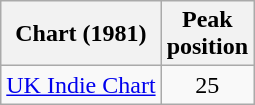<table class="wikitable sortable">
<tr>
<th>Chart (1981)</th>
<th>Peak<br>position</th>
</tr>
<tr>
<td><a href='#'>UK Indie Chart</a></td>
<td style="text-align:center;">25</td>
</tr>
</table>
